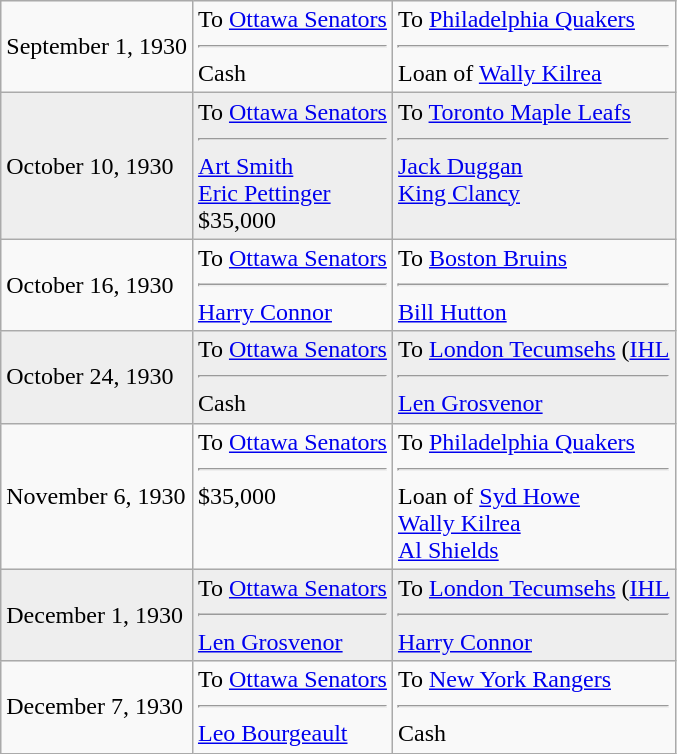<table class="wikitable">
<tr>
<td>September 1, 1930</td>
<td valign="top">To <a href='#'>Ottawa Senators</a><hr>Cash</td>
<td valign="top">To <a href='#'>Philadelphia Quakers</a><hr>Loan of <a href='#'>Wally Kilrea</a></td>
</tr>
<tr style="background:#eee;">
<td>October 10, 1930</td>
<td valign="top">To <a href='#'>Ottawa Senators</a><hr><a href='#'>Art Smith</a> <br> <a href='#'>Eric Pettinger</a> <br> $35,000</td>
<td valign="top">To <a href='#'>Toronto Maple Leafs</a><hr><a href='#'>Jack Duggan</a><br><a href='#'>King Clancy</a></td>
</tr>
<tr>
<td>October 16, 1930</td>
<td valign="top">To <a href='#'>Ottawa Senators</a><hr><a href='#'>Harry Connor</a></td>
<td valign="top">To <a href='#'>Boston Bruins</a><hr><a href='#'>Bill Hutton</a></td>
</tr>
<tr style="background:#eee;">
<td>October 24, 1930</td>
<td valign="top">To <a href='#'>Ottawa Senators</a><hr>Cash</td>
<td valign="top">To <a href='#'>London Tecumsehs</a> (<a href='#'>IHL</a><hr><a href='#'>Len Grosvenor</a></td>
</tr>
<tr>
<td>November 6, 1930</td>
<td valign="top">To <a href='#'>Ottawa Senators</a><hr>$35,000</td>
<td valign="top">To <a href='#'>Philadelphia Quakers</a><hr>Loan of <a href='#'>Syd Howe</a><br><a href='#'>Wally Kilrea</a><br><a href='#'>Al Shields</a></td>
</tr>
<tr style="background:#eee;">
<td>December 1, 1930</td>
<td valign="top">To <a href='#'>Ottawa Senators</a><hr><a href='#'>Len Grosvenor</a></td>
<td valign="top">To <a href='#'>London Tecumsehs</a> (<a href='#'>IHL</a><hr><a href='#'>Harry Connor</a></td>
</tr>
<tr>
<td>December 7, 1930</td>
<td valign="top">To <a href='#'>Ottawa Senators</a><hr><a href='#'>Leo Bourgeault</a></td>
<td valign="top">To <a href='#'>New York Rangers</a><hr>Cash</td>
</tr>
</table>
